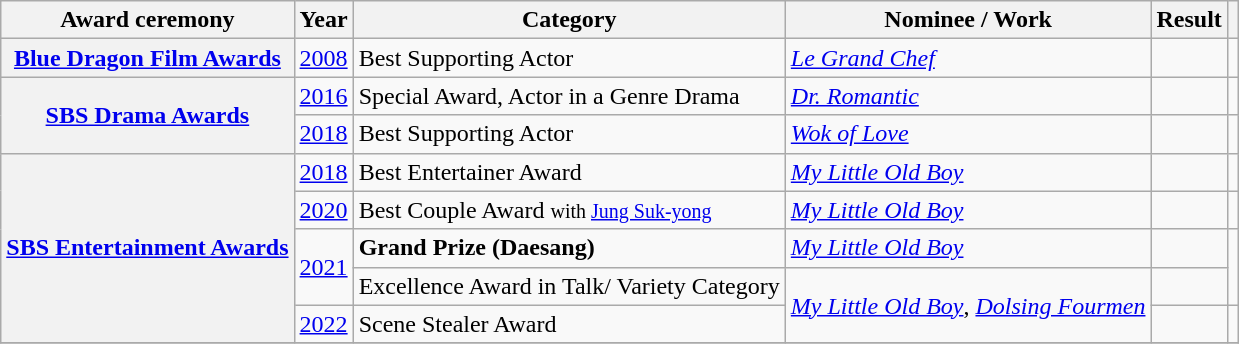<table class="wikitable plainrowheaders sortable">
<tr>
<th scope="col">Award ceremony</th>
<th scope="col">Year</th>
<th scope="col">Category</th>
<th scope="col">Nominee / Work</th>
<th scope="col">Result</th>
<th scope="col" class="unsortable"></th>
</tr>
<tr>
<th scope="row"  rowspan="1"><a href='#'>Blue Dragon Film Awards</a></th>
<td><a href='#'>2008</a></td>
<td>Best Supporting Actor</td>
<td><em><a href='#'>Le Grand Chef</a></em></td>
<td></td>
<td></td>
</tr>
<tr>
<th scope="row"  rowspan="2"><a href='#'>SBS Drama Awards</a></th>
<td><a href='#'>2016</a></td>
<td>Special Award, Actor in a Genre Drama</td>
<td><em><a href='#'>Dr. Romantic</a></em></td>
<td></td>
<td></td>
</tr>
<tr>
<td><a href='#'>2018</a></td>
<td>Best Supporting Actor</td>
<td><em><a href='#'>Wok of Love</a></em></td>
<td></td>
<td></td>
</tr>
<tr>
<th scope="row"  rowspan="5"><a href='#'>SBS Entertainment Awards</a></th>
<td><a href='#'>2018</a></td>
<td>Best Entertainer Award</td>
<td><em><a href='#'>My Little Old Boy</a></em></td>
<td></td>
<td></td>
</tr>
<tr>
<td><a href='#'>2020</a></td>
<td>Best Couple Award <small>with <a href='#'>Jung Suk-yong</a></small></td>
<td><em><a href='#'>My Little Old Boy</a></em></td>
<td></td>
<td></td>
</tr>
<tr>
<td rowspan="2"><a href='#'>2021</a></td>
<td><strong>Grand Prize (Daesang)</strong> </td>
<td><em><a href='#'>My Little Old Boy</a></em></td>
<td></td>
<td rowspan="2"></td>
</tr>
<tr>
<td>Excellence Award in Talk/ Variety Category</td>
<td rowspan=2><em><a href='#'>My Little Old Boy</a></em>, <em><a href='#'>Dolsing Fourmen</a></em></td>
<td></td>
</tr>
<tr>
<td><a href='#'>2022</a></td>
<td>Scene Stealer Award</td>
<td></td>
<td></td>
</tr>
<tr>
</tr>
</table>
